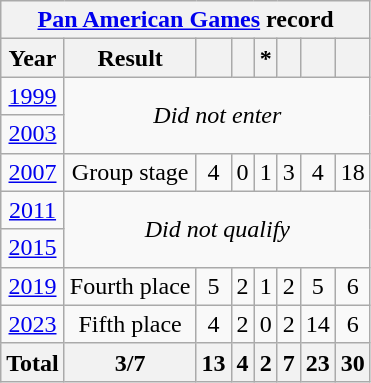<table class="wikitable" style="text-align: center;">
<tr>
<th colspan="8"><a href='#'>Pan American Games</a> record</th>
</tr>
<tr>
<th>Year</th>
<th>Result</th>
<th></th>
<th></th>
<th>*</th>
<th></th>
<th></th>
<th></th>
</tr>
<tr>
<td> <a href='#'>1999</a></td>
<td rowspan=2 colspan=7><em>Did not enter</em></td>
</tr>
<tr>
<td> <a href='#'>2003</a></td>
</tr>
<tr>
<td> <a href='#'>2007</a></td>
<td>Group stage</td>
<td>4</td>
<td>0</td>
<td>1</td>
<td>3</td>
<td>4</td>
<td>18</td>
</tr>
<tr>
<td> <a href='#'>2011</a></td>
<td rowspan=2 colspan=7><em>Did not qualify</em></td>
</tr>
<tr>
<td> <a href='#'>2015</a></td>
</tr>
<tr>
<td> <a href='#'>2019</a></td>
<td>Fourth place</td>
<td>5</td>
<td>2</td>
<td>1</td>
<td>2</td>
<td>5</td>
<td>6</td>
</tr>
<tr>
<td> <a href='#'>2023</a></td>
<td>Fifth place</td>
<td>4</td>
<td>2</td>
<td>0</td>
<td>2</td>
<td>14</td>
<td>6</td>
</tr>
<tr>
<th>Total</th>
<th>3/7</th>
<th>13</th>
<th>4</th>
<th>2</th>
<th>7</th>
<th>23</th>
<th>30</th>
</tr>
</table>
